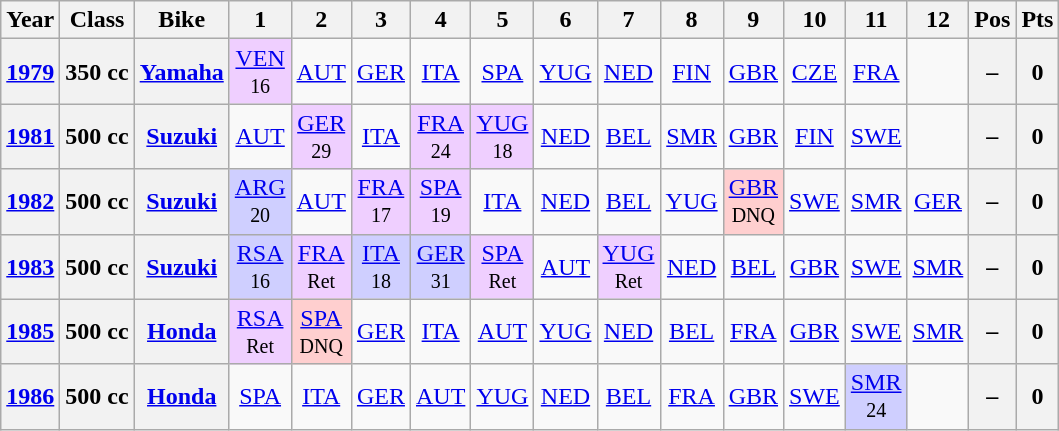<table class="wikitable" style="text-align:center">
<tr>
<th>Year</th>
<th>Class</th>
<th>Bike</th>
<th>1</th>
<th>2</th>
<th>3</th>
<th>4</th>
<th>5</th>
<th>6</th>
<th>7</th>
<th>8</th>
<th>9</th>
<th>10</th>
<th>11</th>
<th>12</th>
<th>Pos</th>
<th>Pts</th>
</tr>
<tr>
<th align="left"><a href='#'>1979</a></th>
<th align="left">350 cc</th>
<th align="left"><a href='#'>Yamaha</a></th>
<td style="background:#efcfff;"><a href='#'>VEN</a> <br><small>16</small></td>
<td><a href='#'>AUT</a></td>
<td><a href='#'>GER</a></td>
<td><a href='#'>ITA</a></td>
<td><a href='#'>SPA</a></td>
<td><a href='#'>YUG</a></td>
<td><a href='#'>NED</a></td>
<td><a href='#'>FIN</a></td>
<td><a href='#'>GBR</a></td>
<td><a href='#'>CZE</a></td>
<td><a href='#'>FRA</a></td>
<td></td>
<th>–</th>
<th>0</th>
</tr>
<tr>
<th align="left"><a href='#'>1981</a></th>
<th align="left">500 cc</th>
<th align="left"><a href='#'>Suzuki</a></th>
<td><a href='#'>AUT</a></td>
<td style="background:#efcfff;"><a href='#'>GER</a> <br><small>29</small></td>
<td><a href='#'>ITA</a></td>
<td style="background:#efcfff;"><a href='#'>FRA</a> <br><small>24</small></td>
<td style="background:#efcfff;"><a href='#'>YUG</a> <br><small>18</small></td>
<td><a href='#'>NED</a></td>
<td><a href='#'>BEL</a></td>
<td><a href='#'>SMR</a></td>
<td><a href='#'>GBR</a></td>
<td><a href='#'>FIN</a></td>
<td><a href='#'>SWE</a></td>
<td></td>
<th>–</th>
<th>0</th>
</tr>
<tr>
<th align="left"><a href='#'>1982</a></th>
<th align="left">500 cc</th>
<th align="left"><a href='#'>Suzuki</a></th>
<td style="background:#CFCFFF;"><a href='#'>ARG</a> <br><small>20</small></td>
<td><a href='#'>AUT</a></td>
<td style="background:#efcfff;"><a href='#'>FRA</a> <br><small>17</small></td>
<td style="background:#efcfff;"><a href='#'>SPA</a> <br><small>19</small></td>
<td><a href='#'>ITA</a></td>
<td><a href='#'>NED</a></td>
<td><a href='#'>BEL</a></td>
<td><a href='#'>YUG</a></td>
<td style="background:#ffcfcf;"><a href='#'>GBR</a> <br><small>DNQ</small></td>
<td><a href='#'>SWE</a></td>
<td><a href='#'>SMR</a></td>
<td><a href='#'>GER</a></td>
<th>–</th>
<th>0</th>
</tr>
<tr>
<th align="left"><a href='#'>1983</a></th>
<th align="left">500 cc</th>
<th align="left"><a href='#'>Suzuki</a></th>
<td style="background:#CFCFFF;"><a href='#'>RSA</a> <br><small>16</small></td>
<td style="background:#efcfff;"><a href='#'>FRA</a> <br><small>Ret</small></td>
<td style="background:#CFCFFF;"><a href='#'>ITA</a> <br><small>18</small></td>
<td style="background:#CFCFFF;"><a href='#'>GER</a> <br><small>31</small></td>
<td style="background:#efcfff;"><a href='#'>SPA</a> <br><small>Ret</small></td>
<td><a href='#'>AUT</a></td>
<td style="background:#efcfff;"><a href='#'>YUG</a> <br><small>Ret</small></td>
<td><a href='#'>NED</a></td>
<td><a href='#'>BEL</a></td>
<td><a href='#'>GBR</a></td>
<td><a href='#'>SWE</a></td>
<td><a href='#'>SMR</a></td>
<th>–</th>
<th>0</th>
</tr>
<tr>
<th align="left"><a href='#'>1985</a></th>
<th align="left">500 cc</th>
<th align="left"><a href='#'>Honda</a></th>
<td style="background:#efcfff;"><a href='#'>RSA</a> <br><small>Ret</small></td>
<td style="background:#ffcfcf;"><a href='#'>SPA</a> <br><small>DNQ</small></td>
<td><a href='#'>GER</a></td>
<td><a href='#'>ITA</a></td>
<td><a href='#'>AUT</a></td>
<td><a href='#'>YUG</a></td>
<td><a href='#'>NED</a></td>
<td><a href='#'>BEL</a></td>
<td><a href='#'>FRA</a></td>
<td><a href='#'>GBR</a></td>
<td><a href='#'>SWE</a></td>
<td><a href='#'>SMR</a></td>
<th>–</th>
<th>0</th>
</tr>
<tr>
<th align="left"><a href='#'>1986</a></th>
<th align="left">500 cc</th>
<th align="left"><a href='#'>Honda</a></th>
<td><a href='#'>SPA</a></td>
<td><a href='#'>ITA</a></td>
<td><a href='#'>GER</a></td>
<td><a href='#'>AUT</a></td>
<td><a href='#'>YUG</a></td>
<td><a href='#'>NED</a></td>
<td><a href='#'>BEL</a></td>
<td><a href='#'>FRA</a></td>
<td><a href='#'>GBR</a></td>
<td><a href='#'>SWE</a></td>
<td style="background:#CFCFFF;"><a href='#'>SMR</a> <br><small>24</small></td>
<td></td>
<th>–</th>
<th>0</th>
</tr>
</table>
